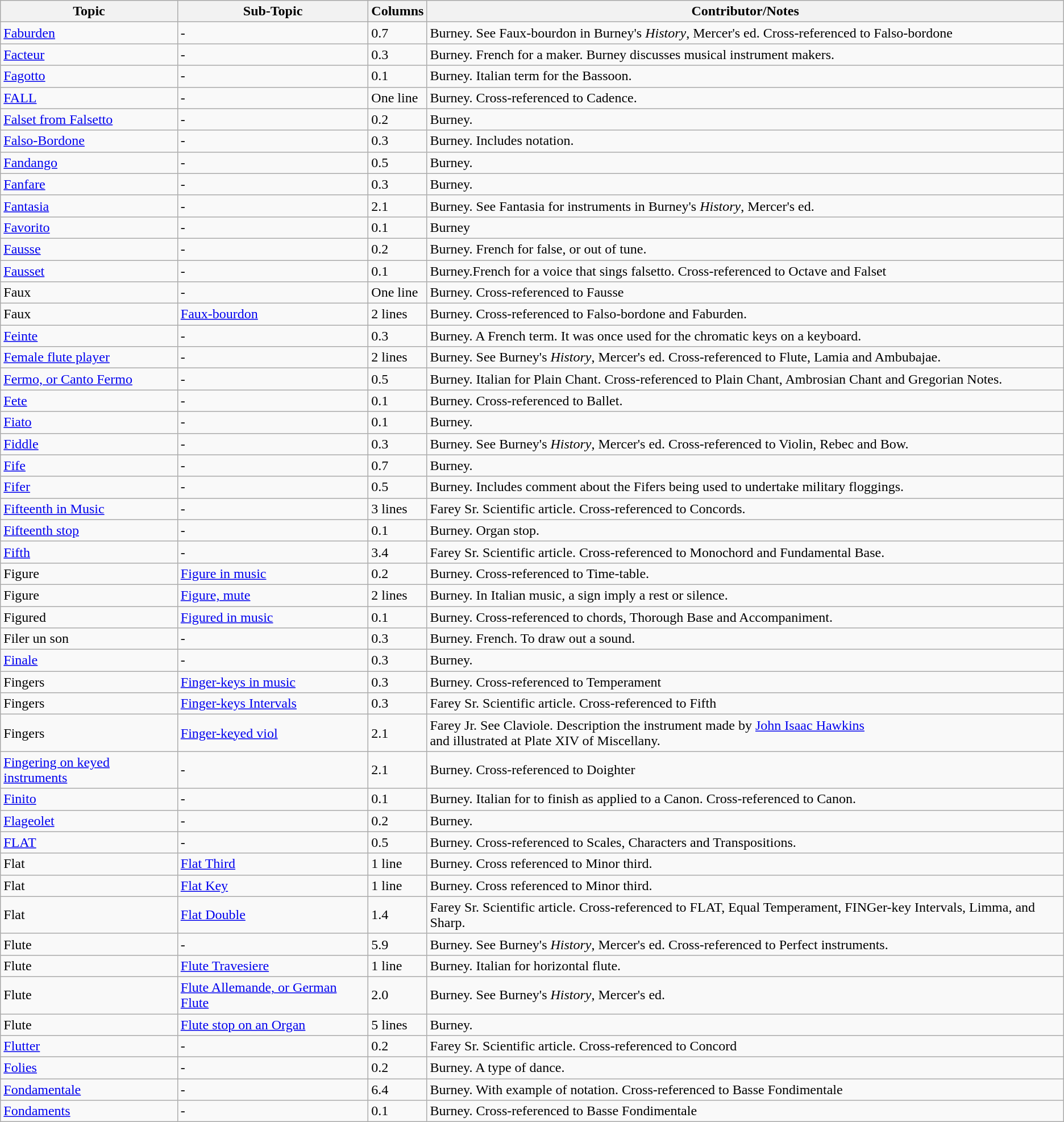<table class="wikitable">
<tr>
<th>Topic</th>
<th>Sub-Topic</th>
<th>Columns</th>
<th>Contributor/Notes</th>
</tr>
<tr>
<td><a href='#'>Faburden</a></td>
<td>-</td>
<td>0.7</td>
<td>Burney. See Faux-bourdon in Burney's <em>History</em>, Mercer's ed. Cross-referenced to Falso-bordone</td>
</tr>
<tr>
<td><a href='#'>Facteur</a></td>
<td>-</td>
<td>0.3</td>
<td>Burney. French for a maker. Burney discusses musical instrument makers.</td>
</tr>
<tr>
<td><a href='#'>Fagotto</a></td>
<td>-</td>
<td>0.1</td>
<td>Burney. Italian term for the Bassoon.</td>
</tr>
<tr>
<td><a href='#'>FALL</a></td>
<td>-</td>
<td>One line</td>
<td>Burney. Cross-referenced to Cadence.</td>
</tr>
<tr>
<td><a href='#'>Falset from Falsetto</a></td>
<td>-</td>
<td>0.2</td>
<td>Burney.</td>
</tr>
<tr>
<td><a href='#'>Falso-Bordone</a></td>
<td>-</td>
<td>0.3</td>
<td>Burney. Includes notation.</td>
</tr>
<tr>
<td><a href='#'>Fandango</a></td>
<td>-</td>
<td>0.5</td>
<td>Burney.</td>
</tr>
<tr>
<td><a href='#'>Fanfare</a></td>
<td>-</td>
<td>0.3</td>
<td>Burney.</td>
</tr>
<tr>
<td><a href='#'>Fantasia</a></td>
<td>-</td>
<td>2.1</td>
<td>Burney. See Fantasia for instruments in Burney's <em>History</em>, Mercer's ed.</td>
</tr>
<tr>
<td><a href='#'>Favorito</a></td>
<td>-</td>
<td>0.1</td>
<td>Burney</td>
</tr>
<tr>
<td><a href='#'>Fausse</a></td>
<td>-</td>
<td>0.2</td>
<td>Burney. French for false, or out of tune.</td>
</tr>
<tr>
<td><a href='#'>Fausset</a></td>
<td>-</td>
<td>0.1</td>
<td>Burney.French for a voice that sings falsetto. Cross-referenced to Octave and Falset</td>
</tr>
<tr>
<td>Faux</td>
<td>-</td>
<td>One line</td>
<td>Burney. Cross-referenced to Fausse</td>
</tr>
<tr>
<td>Faux</td>
<td><a href='#'>Faux-bourdon</a></td>
<td>2 lines</td>
<td>Burney. Cross-referenced to Falso-bordone and Faburden.</td>
</tr>
<tr>
<td><a href='#'>Feinte</a></td>
<td>-</td>
<td>0.3</td>
<td>Burney. A French term. It was once used for the chromatic keys on a keyboard.</td>
</tr>
<tr>
<td><a href='#'>Female flute player</a></td>
<td>-</td>
<td>2 lines</td>
<td>Burney. See Burney's <em>History</em>, Mercer's ed. Cross-referenced to Flute, Lamia and Ambubajae.</td>
</tr>
<tr>
<td><a href='#'>Fermo, or Canto Fermo</a></td>
<td>-</td>
<td>0.5</td>
<td>Burney. Italian for Plain Chant. Cross-referenced to Plain Chant, Ambrosian Chant and Gregorian Notes.</td>
</tr>
<tr>
<td><a href='#'>Fete</a></td>
<td>-</td>
<td>0.1</td>
<td>Burney. Cross-referenced to Ballet.</td>
</tr>
<tr>
<td><a href='#'>Fiato</a></td>
<td>-</td>
<td>0.1</td>
<td>Burney.</td>
</tr>
<tr>
<td><a href='#'>Fiddle</a></td>
<td>-</td>
<td>0.3</td>
<td>Burney. See Burney's <em>History</em>, Mercer's ed. Cross-referenced to Violin, Rebec and Bow.</td>
</tr>
<tr>
<td><a href='#'>Fife</a></td>
<td>-</td>
<td>0.7</td>
<td>Burney.</td>
</tr>
<tr>
<td><a href='#'>Fifer</a></td>
<td>-</td>
<td>0.5</td>
<td>Burney. Includes comment about the Fifers being used to undertake military floggings.</td>
</tr>
<tr>
<td><a href='#'>Fifteenth in Music</a></td>
<td>-</td>
<td>3 lines</td>
<td>Farey Sr. Scientific article. Cross-referenced to Concords.</td>
</tr>
<tr>
<td><a href='#'>Fifteenth stop</a></td>
<td>-</td>
<td>0.1</td>
<td>Burney. Organ stop.</td>
</tr>
<tr>
<td><a href='#'>Fifth</a></td>
<td>-</td>
<td>3.4</td>
<td>Farey Sr. Scientific article. Cross-referenced to Monochord and Fundamental Base.</td>
</tr>
<tr>
<td>Figure</td>
<td><a href='#'>Figure in music</a></td>
<td>0.2</td>
<td>Burney. Cross-referenced to Time-table.</td>
</tr>
<tr>
<td>Figure</td>
<td><a href='#'>Figure, mute</a></td>
<td>2 lines</td>
<td>Burney. In Italian music, a sign imply a rest or silence.</td>
</tr>
<tr>
<td>Figured</td>
<td><a href='#'>Figured in music</a></td>
<td>0.1</td>
<td>Burney. Cross-referenced to chords, Thorough Base and Accompaniment.</td>
</tr>
<tr>
<td>Filer un son</td>
<td>-</td>
<td>0.3</td>
<td>Burney. French. To draw out a sound.</td>
</tr>
<tr>
<td><a href='#'>Finale</a></td>
<td>-</td>
<td>0.3</td>
<td>Burney.</td>
</tr>
<tr>
<td>Fingers</td>
<td><a href='#'>Finger-keys in music</a></td>
<td>0.3</td>
<td>Burney. Cross-referenced to Temperament</td>
</tr>
<tr>
<td>Fingers</td>
<td><a href='#'>Finger-keys Intervals</a></td>
<td>0.3</td>
<td>Farey Sr. Scientific article. Cross-referenced to Fifth</td>
</tr>
<tr>
<td>Fingers</td>
<td><a href='#'>Finger-keyed viol</a></td>
<td>2.1</td>
<td>Farey Jr. See Claviole. Description the instrument made by <a href='#'>John Isaac Hawkins</a><br>and illustrated at Plate XIV of Miscellany.</td>
</tr>
<tr>
<td><a href='#'>Fingering on keyed instruments</a></td>
<td>-</td>
<td>2.1</td>
<td>Burney. Cross-referenced to Doighter</td>
</tr>
<tr>
<td><a href='#'>Finito</a></td>
<td>-</td>
<td>0.1</td>
<td>Burney. Italian for to finish as applied to a Canon. Cross-referenced to Canon.</td>
</tr>
<tr>
<td><a href='#'>Flageolet</a></td>
<td>-</td>
<td>0.2</td>
<td>Burney.</td>
</tr>
<tr>
<td><a href='#'>FLAT</a></td>
<td>-</td>
<td>0.5</td>
<td>Burney. Cross-referenced to Scales, Characters and Transpositions.</td>
</tr>
<tr>
<td>Flat</td>
<td><a href='#'>Flat Third</a></td>
<td>1 line</td>
<td>Burney. Cross referenced to Minor third.</td>
</tr>
<tr>
<td>Flat</td>
<td><a href='#'>Flat Key</a></td>
<td>1 line</td>
<td>Burney. Cross referenced to Minor third.</td>
</tr>
<tr>
<td>Flat</td>
<td><a href='#'>Flat Double</a></td>
<td>1.4</td>
<td>Farey Sr. Scientific article. Cross-referenced to FLAT, Equal Temperament, FINGer-key Intervals, Limma, and Sharp.</td>
</tr>
<tr>
<td>Flute</td>
<td>-</td>
<td>5.9</td>
<td>Burney. See Burney's <em>History</em>, Mercer's ed. Cross-referenced to Perfect instruments.</td>
</tr>
<tr>
<td>Flute</td>
<td><a href='#'>Flute Travesiere</a></td>
<td>1 line</td>
<td>Burney. Italian for horizontal flute.</td>
</tr>
<tr>
<td>Flute</td>
<td><a href='#'>Flute Allemande, or German Flute</a></td>
<td>2.0</td>
<td>Burney. See Burney's <em>History</em>, Mercer's ed.</td>
</tr>
<tr>
<td>Flute</td>
<td><a href='#'>Flute stop on an Organ</a></td>
<td>5 lines</td>
<td>Burney.</td>
</tr>
<tr>
<td><a href='#'>Flutter</a></td>
<td>-</td>
<td>0.2</td>
<td>Farey Sr. Scientific article. Cross-referenced to Concord</td>
</tr>
<tr>
<td><a href='#'>Folies</a></td>
<td>-</td>
<td>0.2</td>
<td>Burney. A type of dance.</td>
</tr>
<tr>
<td><a href='#'>Fondamentale</a></td>
<td>-</td>
<td>6.4</td>
<td>Burney. With example of notation. Cross-referenced to Basse Fondimentale</td>
</tr>
<tr>
<td><a href='#'>Fondaments</a></td>
<td>-</td>
<td>0.1</td>
<td>Burney. Cross-referenced to Basse Fondimentale</td>
</tr>
</table>
